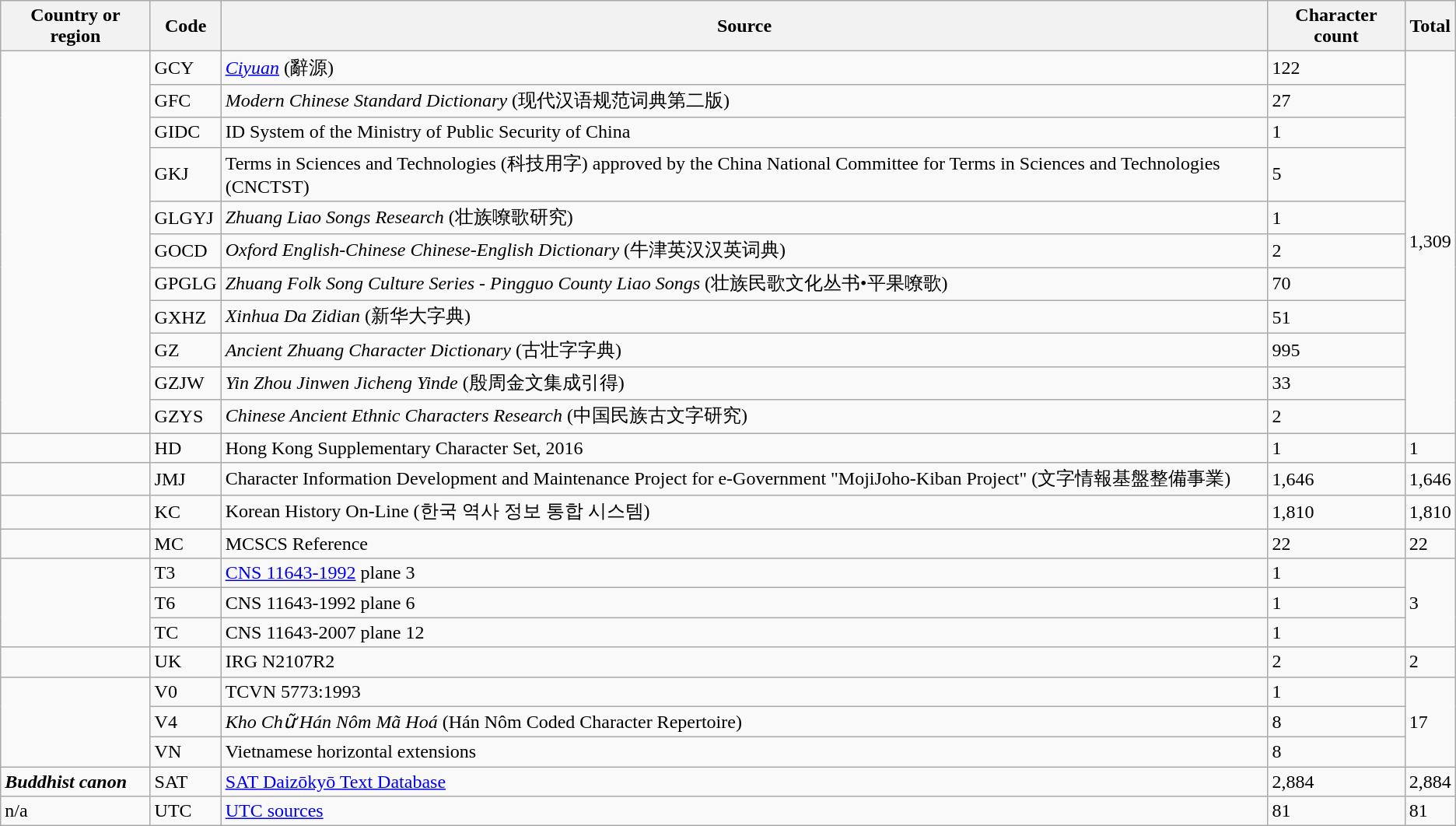<table class="wikitable">
<tr>
<th>Country or region</th>
<th>Code</th>
<th>Source</th>
<th>Character count</th>
<th>Total</th>
</tr>
<tr>
<td rowspan="11"><strong></strong></td>
<td>GCY</td>
<td><em><a href='#'>Ciyuan</a></em> (辭源)</td>
<td>122</td>
<td rowspan="11">1,309</td>
</tr>
<tr>
<td>GFC</td>
<td><em>Modern Chinese Standard Dictionary</em> (现代汉语规范词典第二版)</td>
<td>27</td>
</tr>
<tr>
<td>GIDC</td>
<td>ID System of the Ministry of Public Security of China</td>
<td>1</td>
</tr>
<tr>
<td>GKJ</td>
<td>Terms in Sciences and Technologies (科技用字) approved by the China National Committee for Terms in Sciences and Technologies (CNCTST)</td>
<td>5</td>
</tr>
<tr>
<td>GLGYJ</td>
<td><em>Zhuang Liao Songs Research</em> (壮族嘹歌研究)</td>
<td>1</td>
</tr>
<tr>
<td>GOCD</td>
<td><em>Oxford English-Chinese Chinese-English Dictionary</em> (牛津英汉汉英词典)</td>
<td>2</td>
</tr>
<tr>
<td>GPGLG</td>
<td><em>Zhuang Folk Song Culture Series - Pingguo County Liao Songs</em> (壮族民歌文化丛书•平果嘹歌)</td>
<td>70</td>
</tr>
<tr>
<td>GXHZ</td>
<td><em>Xinhua Da Zidian</em> (新华大字典)</td>
<td>51</td>
</tr>
<tr>
<td>GZ</td>
<td><em>Ancient Zhuang Character Dictionary</em> (古壮字字典)</td>
<td>995</td>
</tr>
<tr>
<td>GZJW</td>
<td><em>Yin Zhou Jinwen Jicheng Yinde</em> (殷周金文集成引得)</td>
<td>33</td>
</tr>
<tr>
<td>GZYS</td>
<td><em>Chinese Ancient Ethnic Characters Research</em> (中国民族古文字研究)</td>
<td>2</td>
</tr>
<tr>
<td><strong></strong></td>
<td>HD</td>
<td>Hong Kong Supplementary Character Set, 2016</td>
<td>1</td>
<td>1</td>
</tr>
<tr>
<td><strong></strong></td>
<td>JMJ</td>
<td>Character Information Development and Maintenance Project for e-Government "MojiJoho-Kiban Project" (文字情報基盤整備事業)</td>
<td>1,646</td>
<td>1,646</td>
</tr>
<tr>
<td><strong></strong></td>
<td>KC</td>
<td>Korean History On-Line (한국 역사 정보 통합 시스템)</td>
<td>1,810</td>
<td>1,810</td>
</tr>
<tr>
<td><strong></strong></td>
<td>MC</td>
<td>MCSCS Reference</td>
<td>22</td>
<td>22</td>
</tr>
<tr>
<td rowspan="3"><strong></strong></td>
<td>T3</td>
<td><a href='#'>CNS 11643-1992</a> plane 3</td>
<td>1</td>
<td rowspan="3">3</td>
</tr>
<tr>
<td>T6</td>
<td>CNS 11643-1992 plane 6</td>
<td>1</td>
</tr>
<tr>
<td>TC</td>
<td>CNS 11643-2007 plane 12</td>
<td>1</td>
</tr>
<tr>
<td><strong></strong></td>
<td>UK</td>
<td>IRG N2107R2</td>
<td>2</td>
<td>2</td>
</tr>
<tr>
<td rowspan="3"><strong></strong></td>
<td>V0</td>
<td>TCVN 5773:1993</td>
<td>1</td>
<td rowspan="3">17</td>
</tr>
<tr>
<td>V4</td>
<td><em>Kho Chữ Hán Nôm Mã Hoá</em> (Hán Nôm Coded Character Repertoire)</td>
<td>8</td>
</tr>
<tr>
<td>VN</td>
<td>Vietnamese horizontal extensions</td>
<td>8</td>
</tr>
<tr>
<td><strong> <em>Buddhist canon<strong><em></td>
<td>SAT</td>
<td><a href='#'>SAT Daizōkyō Text Database</a></td>
<td>2,884</td>
<td>2,884</td>
</tr>
<tr>
<td></strong>n/a<strong></td>
<td>UTC</td>
<td><a href='#'>UTC sources</a></td>
<td>81</td>
<td>81</td>
</tr>
</table>
